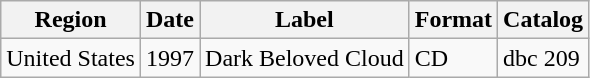<table class="wikitable">
<tr>
<th>Region</th>
<th>Date</th>
<th>Label</th>
<th>Format</th>
<th>Catalog</th>
</tr>
<tr>
<td>United States</td>
<td>1997</td>
<td>Dark Beloved Cloud</td>
<td>CD</td>
<td>dbc 209</td>
</tr>
</table>
